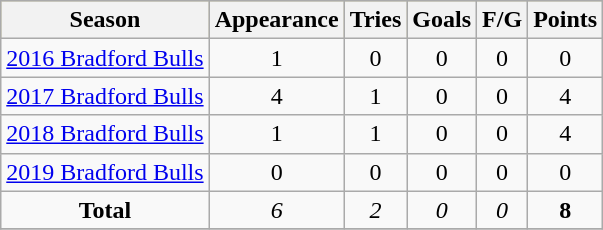<table class="wikitable" style="text-align:center;">
<tr bgcolor=#bdb76b>
<th>Season</th>
<th>Appearance</th>
<th>Tries</th>
<th>Goals</th>
<th>F/G</th>
<th>Points</th>
</tr>
<tr>
<td><a href='#'>2016 Bradford Bulls</a></td>
<td>1</td>
<td>0</td>
<td>0</td>
<td>0</td>
<td>0</td>
</tr>
<tr>
<td><a href='#'>2017 Bradford Bulls</a></td>
<td>4</td>
<td>1</td>
<td>0</td>
<td>0</td>
<td>4</td>
</tr>
<tr>
<td><a href='#'>2018 Bradford Bulls</a></td>
<td>1</td>
<td>1</td>
<td>0</td>
<td>0</td>
<td>4</td>
</tr>
<tr>
<td><a href='#'>2019 Bradford Bulls</a></td>
<td>0</td>
<td>0</td>
<td>0</td>
<td>0</td>
<td>0</td>
</tr>
<tr>
<td><strong>Total</strong></td>
<td><em>6</em></td>
<td><em>2</em></td>
<td><em>0</em></td>
<td><em>0</em></td>
<td><strong>8</strong></td>
</tr>
<tr>
</tr>
</table>
